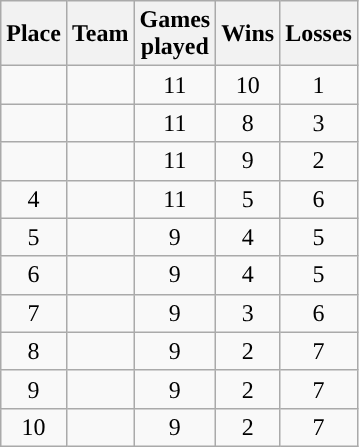<table class="wikitable" style="text-align:center;">
<tr>
<th>Place</th>
<th>Team</th>
<th>Games<br>played</th>
<th>Wins</th>
<th>Losses</th>
</tr>
<tr>
<td></td>
<td align=left></td>
<td>11</td>
<td>10</td>
<td>1</td>
</tr>
<tr>
<td></td>
<td align=left></td>
<td>11</td>
<td>8</td>
<td>3</td>
</tr>
<tr>
<td></td>
<td align=left></td>
<td>11</td>
<td>9</td>
<td>2</td>
</tr>
<tr>
<td>4</td>
<td align=left></td>
<td>11</td>
<td>5</td>
<td>6</td>
</tr>
<tr>
<td>5</td>
<td align=left></td>
<td>9</td>
<td>4</td>
<td>5</td>
</tr>
<tr>
<td>6</td>
<td align=left></td>
<td>9</td>
<td>4</td>
<td>5</td>
</tr>
<tr>
<td>7</td>
<td align=left></td>
<td>9</td>
<td>3</td>
<td>6</td>
</tr>
<tr>
<td>8</td>
<td align=left></td>
<td>9</td>
<td>2</td>
<td>7</td>
</tr>
<tr>
<td>9</td>
<td align=left></td>
<td>9</td>
<td>2</td>
<td>7</td>
</tr>
<tr>
<td>10</td>
<td align=left></td>
<td>9</td>
<td>2</td>
<td>7</td>
</tr>
</table>
